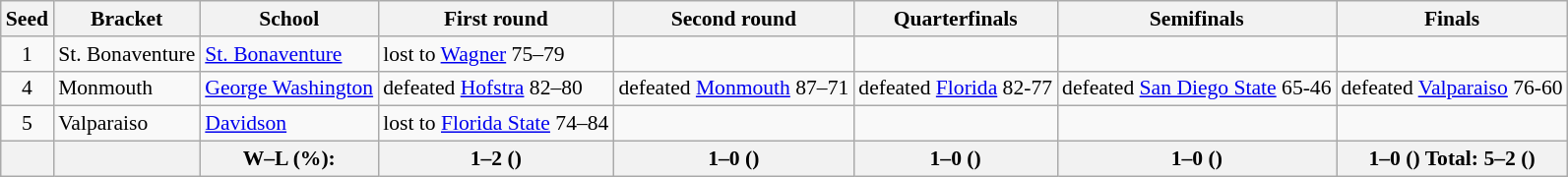<table class="wikitable" style="white-space:nowrap; font-size:90%;">
<tr>
<th>Seed</th>
<th>Bracket</th>
<th>School</th>
<th>First round</th>
<th>Second round</th>
<th>Quarterfinals</th>
<th>Semifinals</th>
<th>Finals</th>
</tr>
<tr>
<td align=center>1</td>
<td>St. Bonaventure</td>
<td><a href='#'>St. Bonaventure</a></td>
<td>lost to <a href='#'>Wagner</a> 75–79</td>
<td></td>
<td></td>
<td></td>
<td></td>
</tr>
<tr>
<td align=center>4</td>
<td>Monmouth</td>
<td><a href='#'>George Washington</a></td>
<td>defeated <a href='#'>Hofstra</a> 82–80</td>
<td>defeated <a href='#'>Monmouth</a> 87–71</td>
<td>defeated <a href='#'>Florida</a> 82-77</td>
<td>defeated <a href='#'>San Diego State</a> 65-46</td>
<td>defeated <a href='#'>Valparaiso</a> 76-60</td>
</tr>
<tr>
<td align=center>5</td>
<td>Valparaiso</td>
<td><a href='#'>Davidson</a></td>
<td>lost to <a href='#'>Florida State</a> 74–84</td>
<td></td>
<td></td>
<td></td>
<td></td>
</tr>
<tr>
<th></th>
<th></th>
<th>W–L (%):</th>
<th>1–2 ()</th>
<th>1–0 ()</th>
<th>1–0 ()</th>
<th>1–0 ()</th>
<th>1–0 () Total: 5–2 ()</th>
</tr>
</table>
